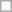<table class=wikitable>
<tr>
<td> </td>
</tr>
</table>
